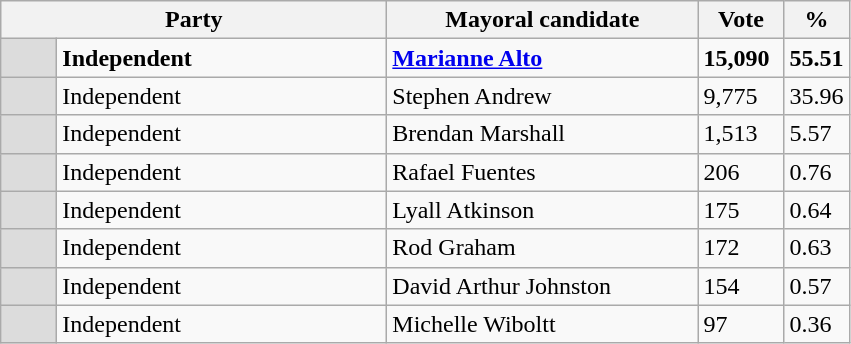<table class="wikitable">
<tr>
<th width="250px" colspan="2">Party</th>
<th width="200px">Mayoral candidate</th>
<th width="50px">Vote</th>
<th width="30px">%</th>
</tr>
<tr>
<td style="background:gainsboro" width="30px"> </td>
<td><strong>Independent</strong></td>
<td><strong><a href='#'>Marianne Alto</a></strong> </td>
<td><strong>15,090</strong></td>
<td><strong>55.51</strong></td>
</tr>
<tr>
<td style="background:gainsboro" width="30px"> </td>
<td>Independent</td>
<td>Stephen Andrew</td>
<td>9,775</td>
<td>35.96</td>
</tr>
<tr>
<td style="background:gainsboro" width="30px"> </td>
<td>Independent</td>
<td>Brendan Marshall</td>
<td>1,513</td>
<td>5.57</td>
</tr>
<tr>
<td style="background:gainsboro" width="30px"> </td>
<td>Independent</td>
<td>Rafael Fuentes</td>
<td>206</td>
<td>0.76</td>
</tr>
<tr>
<td style="background:gainsboro" width="30px"> </td>
<td>Independent</td>
<td>Lyall Atkinson</td>
<td>175</td>
<td>0.64</td>
</tr>
<tr>
<td style="background:gainsboro" width="30px"> </td>
<td>Independent</td>
<td>Rod Graham</td>
<td>172</td>
<td>0.63</td>
</tr>
<tr>
<td style="background:gainsboro" width="30px"> </td>
<td>Independent</td>
<td>David Arthur Johnston</td>
<td>154</td>
<td>0.57</td>
</tr>
<tr>
<td style="background:gainsboro" width="30px"> </td>
<td>Independent</td>
<td>Michelle Wiboltt</td>
<td>97</td>
<td>0.36</td>
</tr>
</table>
